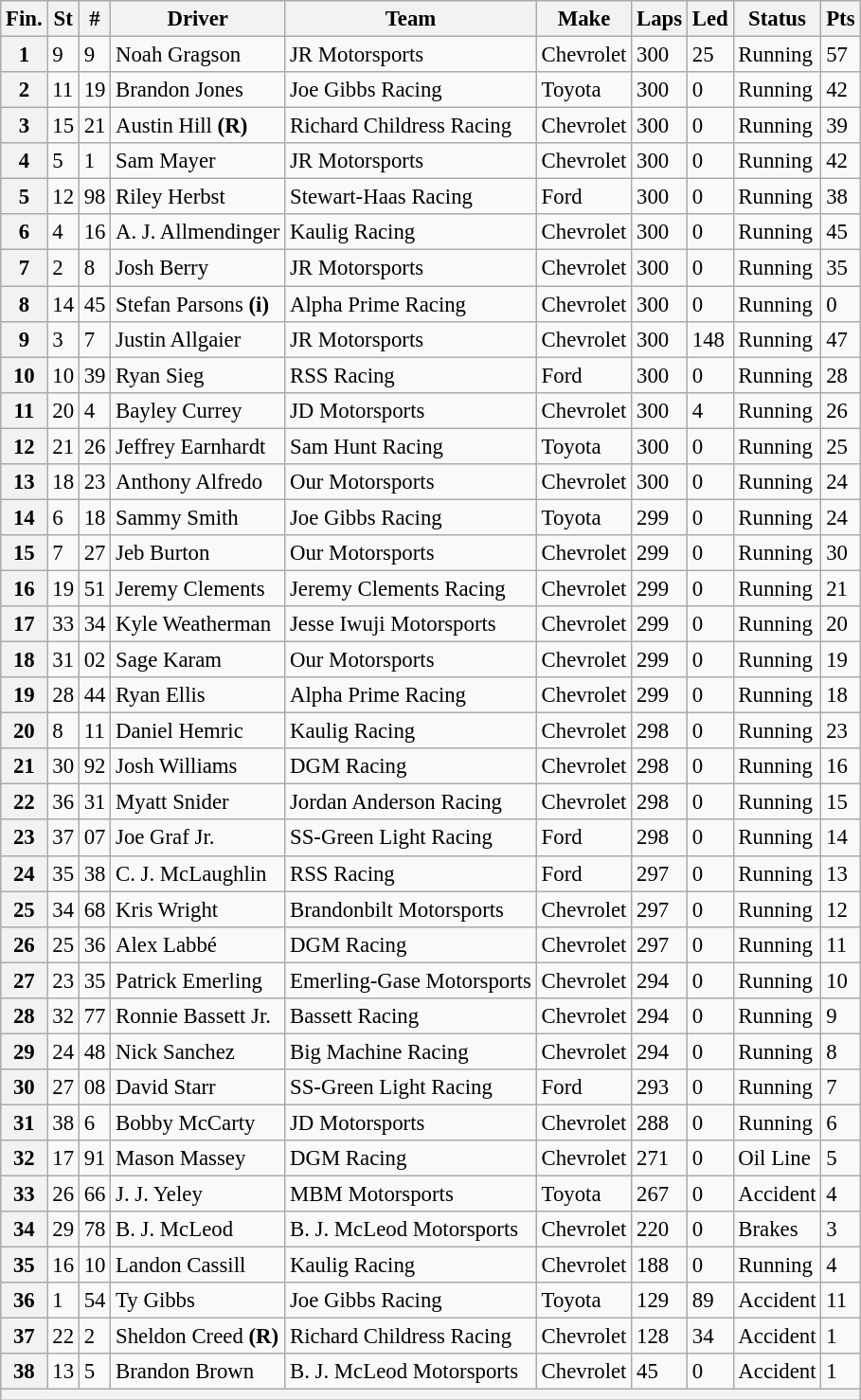<table class="wikitable" style="font-size:95%">
<tr>
<th>Fin.</th>
<th>St</th>
<th>#</th>
<th>Driver</th>
<th>Team</th>
<th>Make</th>
<th>Laps</th>
<th>Led</th>
<th>Status</th>
<th>Pts</th>
</tr>
<tr>
<th>1</th>
<td>9</td>
<td>9</td>
<td>Noah Gragson</td>
<td>JR Motorsports</td>
<td>Chevrolet</td>
<td>300</td>
<td>25</td>
<td>Running</td>
<td>57</td>
</tr>
<tr>
<th>2</th>
<td>11</td>
<td>19</td>
<td>Brandon Jones</td>
<td>Joe Gibbs Racing</td>
<td>Toyota</td>
<td>300</td>
<td>0</td>
<td>Running</td>
<td>42</td>
</tr>
<tr>
<th>3</th>
<td>15</td>
<td>21</td>
<td>Austin Hill <strong>(R)</strong></td>
<td>Richard Childress Racing</td>
<td>Chevrolet</td>
<td>300</td>
<td>0</td>
<td>Running</td>
<td>39</td>
</tr>
<tr>
<th>4</th>
<td>5</td>
<td>1</td>
<td>Sam Mayer</td>
<td>JR Motorsports</td>
<td>Chevrolet</td>
<td>300</td>
<td>0</td>
<td>Running</td>
<td>42</td>
</tr>
<tr>
<th>5</th>
<td>12</td>
<td>98</td>
<td>Riley Herbst</td>
<td>Stewart-Haas Racing</td>
<td>Ford</td>
<td>300</td>
<td>0</td>
<td>Running</td>
<td>38</td>
</tr>
<tr>
<th>6</th>
<td>4</td>
<td>16</td>
<td>A. J. Allmendinger</td>
<td>Kaulig Racing</td>
<td>Chevrolet</td>
<td>300</td>
<td>0</td>
<td>Running</td>
<td>45</td>
</tr>
<tr>
<th>7</th>
<td>2</td>
<td>8</td>
<td>Josh Berry</td>
<td>JR Motorsports</td>
<td>Chevrolet</td>
<td>300</td>
<td>0</td>
<td>Running</td>
<td>35</td>
</tr>
<tr>
<th>8</th>
<td>14</td>
<td>45</td>
<td>Stefan Parsons <strong>(i)</strong></td>
<td>Alpha Prime Racing</td>
<td>Chevrolet</td>
<td>300</td>
<td>0</td>
<td>Running</td>
<td>0</td>
</tr>
<tr>
<th>9</th>
<td>3</td>
<td>7</td>
<td>Justin Allgaier</td>
<td>JR Motorsports</td>
<td>Chevrolet</td>
<td>300</td>
<td>148</td>
<td>Running</td>
<td>47</td>
</tr>
<tr>
<th>10</th>
<td>10</td>
<td>39</td>
<td>Ryan Sieg</td>
<td>RSS Racing</td>
<td>Ford</td>
<td>300</td>
<td>0</td>
<td>Running</td>
<td>28</td>
</tr>
<tr>
<th>11</th>
<td>20</td>
<td>4</td>
<td>Bayley Currey</td>
<td>JD Motorsports</td>
<td>Chevrolet</td>
<td>300</td>
<td>4</td>
<td>Running</td>
<td>26</td>
</tr>
<tr>
<th>12</th>
<td>21</td>
<td>26</td>
<td>Jeffrey Earnhardt</td>
<td>Sam Hunt Racing</td>
<td>Toyota</td>
<td>300</td>
<td>0</td>
<td>Running</td>
<td>25</td>
</tr>
<tr>
<th>13</th>
<td>18</td>
<td>23</td>
<td>Anthony Alfredo</td>
<td>Our Motorsports</td>
<td>Chevrolet</td>
<td>300</td>
<td>0</td>
<td>Running</td>
<td>24</td>
</tr>
<tr>
<th>14</th>
<td>6</td>
<td>18</td>
<td>Sammy Smith</td>
<td>Joe Gibbs Racing</td>
<td>Toyota</td>
<td>299</td>
<td>0</td>
<td>Running</td>
<td>24</td>
</tr>
<tr>
<th>15</th>
<td>7</td>
<td>27</td>
<td>Jeb Burton</td>
<td>Our Motorsports</td>
<td>Chevrolet</td>
<td>299</td>
<td>0</td>
<td>Running</td>
<td>30</td>
</tr>
<tr>
<th>16</th>
<td>19</td>
<td>51</td>
<td>Jeremy Clements</td>
<td>Jeremy Clements Racing</td>
<td>Chevrolet</td>
<td>299</td>
<td>0</td>
<td>Running</td>
<td>21</td>
</tr>
<tr>
<th>17</th>
<td>33</td>
<td>34</td>
<td>Kyle Weatherman</td>
<td>Jesse Iwuji Motorsports</td>
<td>Chevrolet</td>
<td>299</td>
<td>0</td>
<td>Running</td>
<td>20</td>
</tr>
<tr>
<th>18</th>
<td>31</td>
<td>02</td>
<td>Sage Karam</td>
<td>Our Motorsports</td>
<td>Chevrolet</td>
<td>299</td>
<td>0</td>
<td>Running</td>
<td>19</td>
</tr>
<tr>
<th>19</th>
<td>28</td>
<td>44</td>
<td>Ryan Ellis</td>
<td>Alpha Prime Racing</td>
<td>Chevrolet</td>
<td>299</td>
<td>0</td>
<td>Running</td>
<td>18</td>
</tr>
<tr>
<th>20</th>
<td>8</td>
<td>11</td>
<td>Daniel Hemric</td>
<td>Kaulig Racing</td>
<td>Chevrolet</td>
<td>298</td>
<td>0</td>
<td>Running</td>
<td>23</td>
</tr>
<tr>
<th>21</th>
<td>30</td>
<td>92</td>
<td>Josh Williams</td>
<td>DGM Racing</td>
<td>Chevrolet</td>
<td>298</td>
<td>0</td>
<td>Running</td>
<td>16</td>
</tr>
<tr>
<th>22</th>
<td>36</td>
<td>31</td>
<td>Myatt Snider</td>
<td>Jordan Anderson Racing</td>
<td>Chevrolet</td>
<td>298</td>
<td>0</td>
<td>Running</td>
<td>15</td>
</tr>
<tr>
<th>23</th>
<td>37</td>
<td>07</td>
<td>Joe Graf Jr.</td>
<td>SS-Green Light Racing</td>
<td>Ford</td>
<td>298</td>
<td>0</td>
<td>Running</td>
<td>14</td>
</tr>
<tr>
<th>24</th>
<td>35</td>
<td>38</td>
<td>C. J. McLaughlin</td>
<td>RSS Racing</td>
<td>Ford</td>
<td>297</td>
<td>0</td>
<td>Running</td>
<td>13</td>
</tr>
<tr>
<th>25</th>
<td>34</td>
<td>68</td>
<td>Kris Wright</td>
<td>Brandonbilt Motorsports</td>
<td>Chevrolet</td>
<td>297</td>
<td>0</td>
<td>Running</td>
<td>12</td>
</tr>
<tr>
<th>26</th>
<td>25</td>
<td>36</td>
<td>Alex Labbé</td>
<td>DGM Racing</td>
<td>Chevrolet</td>
<td>297</td>
<td>0</td>
<td>Running</td>
<td>11</td>
</tr>
<tr>
<th>27</th>
<td>23</td>
<td>35</td>
<td>Patrick Emerling</td>
<td>Emerling-Gase Motorsports</td>
<td>Chevrolet</td>
<td>294</td>
<td>0</td>
<td>Running</td>
<td>10</td>
</tr>
<tr>
<th>28</th>
<td>32</td>
<td>77</td>
<td>Ronnie Bassett Jr.</td>
<td>Bassett Racing</td>
<td>Chevrolet</td>
<td>294</td>
<td>0</td>
<td>Running</td>
<td>9</td>
</tr>
<tr>
<th>29</th>
<td>24</td>
<td>48</td>
<td>Nick Sanchez</td>
<td>Big Machine Racing</td>
<td>Chevrolet</td>
<td>294</td>
<td>0</td>
<td>Running</td>
<td>8</td>
</tr>
<tr>
<th>30</th>
<td>27</td>
<td>08</td>
<td>David Starr</td>
<td>SS-Green Light Racing</td>
<td>Ford</td>
<td>293</td>
<td>0</td>
<td>Running</td>
<td>7</td>
</tr>
<tr>
<th>31</th>
<td>38</td>
<td>6</td>
<td>Bobby McCarty</td>
<td>JD Motorsports</td>
<td>Chevrolet</td>
<td>288</td>
<td>0</td>
<td>Running</td>
<td>6</td>
</tr>
<tr>
<th>32</th>
<td>17</td>
<td>91</td>
<td>Mason Massey</td>
<td>DGM Racing</td>
<td>Chevrolet</td>
<td>271</td>
<td>0</td>
<td>Oil Line</td>
<td>5</td>
</tr>
<tr>
<th>33</th>
<td>26</td>
<td>66</td>
<td>J. J. Yeley</td>
<td>MBM Motorsports</td>
<td>Toyota</td>
<td>267</td>
<td>0</td>
<td>Accident</td>
<td>4</td>
</tr>
<tr>
<th>34</th>
<td>29</td>
<td>78</td>
<td>B. J. McLeod</td>
<td>B. J. McLeod Motorsports</td>
<td>Chevrolet</td>
<td>220</td>
<td>0</td>
<td>Brakes</td>
<td>3</td>
</tr>
<tr>
<th>35</th>
<td>16</td>
<td>10</td>
<td>Landon Cassill</td>
<td>Kaulig Racing</td>
<td>Chevrolet</td>
<td>188</td>
<td>0</td>
<td>Running</td>
<td>4</td>
</tr>
<tr>
<th>36</th>
<td>1</td>
<td>54</td>
<td>Ty Gibbs</td>
<td>Joe Gibbs Racing</td>
<td>Toyota</td>
<td>129</td>
<td>89</td>
<td>Accident</td>
<td>11</td>
</tr>
<tr>
<th>37</th>
<td>22</td>
<td>2</td>
<td>Sheldon Creed <strong>(R)</strong></td>
<td>Richard Childress Racing</td>
<td>Chevrolet</td>
<td>128</td>
<td>34</td>
<td>Accident</td>
<td>1</td>
</tr>
<tr>
<th>38</th>
<td>13</td>
<td>5</td>
<td>Brandon Brown</td>
<td>B. J. McLeod Motorsports</td>
<td>Chevrolet</td>
<td>45</td>
<td>0</td>
<td>Accident</td>
<td>1</td>
</tr>
<tr>
<th colspan="10"></th>
</tr>
</table>
